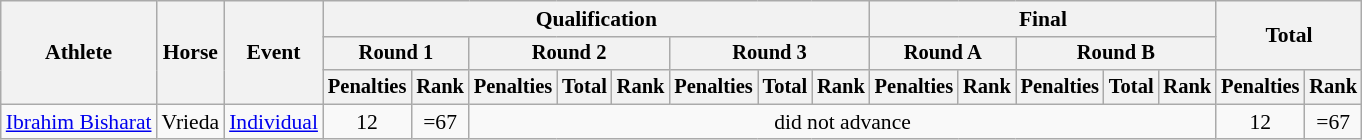<table class="wikitable" style="font-size:90%">
<tr>
<th rowspan="3">Athlete</th>
<th rowspan="3">Horse</th>
<th rowspan="3">Event</th>
<th colspan="8">Qualification</th>
<th colspan="5">Final</th>
<th rowspan=2 colspan="2">Total</th>
</tr>
<tr style="font-size:95%">
<th colspan="2">Round 1</th>
<th colspan="3">Round 2</th>
<th colspan="3">Round 3</th>
<th colspan="2">Round A</th>
<th colspan="3">Round B</th>
</tr>
<tr style="font-size:95%">
<th>Penalties</th>
<th>Rank</th>
<th>Penalties</th>
<th>Total</th>
<th>Rank</th>
<th>Penalties</th>
<th>Total</th>
<th>Rank</th>
<th>Penalties</th>
<th>Rank</th>
<th>Penalties</th>
<th>Total</th>
<th>Rank</th>
<th>Penalties</th>
<th>Rank</th>
</tr>
<tr align=center>
<td align=left><a href='#'>Ibrahim Bisharat</a></td>
<td align=left>Vrieda</td>
<td align=left><a href='#'>Individual</a></td>
<td>12</td>
<td>=67</td>
<td colspan=11>did not advance</td>
<td>12</td>
<td>=67</td>
</tr>
</table>
